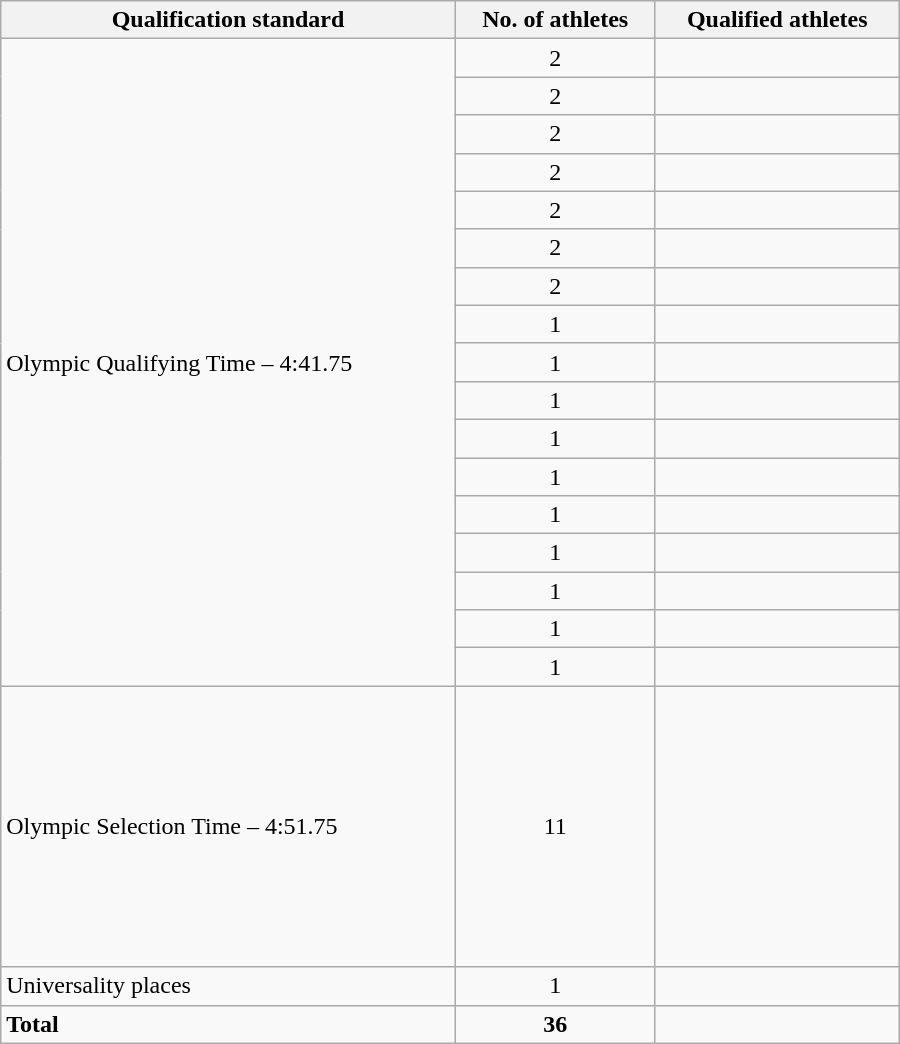<table class=wikitable style="text-align:left" width=600>
<tr>
<th>Qualification standard</th>
<th>No. of athletes</th>
<th>Qualified athletes</th>
</tr>
<tr>
<td rowspan="17">Olympic Qualifying Time – 4:41.75</td>
<td align=center>2</td>
<td><br></td>
</tr>
<tr>
<td align=center>2</td>
<td><br></td>
</tr>
<tr>
<td align=center>2</td>
<td><br></td>
</tr>
<tr>
<td align=center>2</td>
<td><br></td>
</tr>
<tr>
<td align=center>2</td>
<td><br></td>
</tr>
<tr>
<td align=center>2</td>
<td><br></td>
</tr>
<tr>
<td align=center>2</td>
<td><br></td>
</tr>
<tr>
<td align=center>1</td>
<td></td>
</tr>
<tr>
<td align=center>1</td>
<td></td>
</tr>
<tr>
<td align=center>1</td>
<td></td>
</tr>
<tr>
<td align=center>1</td>
<td></td>
</tr>
<tr>
<td align=center>1</td>
<td></td>
</tr>
<tr>
<td align=center>1</td>
<td></td>
</tr>
<tr>
<td align=center>1</td>
<td></td>
</tr>
<tr>
<td align=center>1</td>
<td></td>
</tr>
<tr>
<td align=center>1</td>
<td></td>
</tr>
<tr>
<td align=center>1</td>
<td></td>
</tr>
<tr>
<td rowspan="1">Olympic Selection Time – 4:51.75</td>
<td align=center>11</td>
<td> <br> <br>  <br>  <br>  <br>  <br> <br>  <br>  <br>  <br> </td>
</tr>
<tr>
<td rowspan="1">Universality places</td>
<td align=center>1</td>
<td></td>
</tr>
<tr>
<td><strong>Total</strong></td>
<td align=center><strong>36</strong></td>
<td></td>
</tr>
</table>
